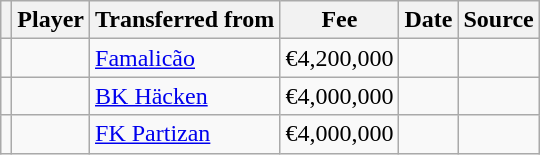<table class="wikitable plainrowheaders sortable">
<tr>
<th></th>
<th scope="col">Player</th>
<th>Transferred from</th>
<th style="width: 65px;">Fee</th>
<th scope="col">Date</th>
<th scope="col">Source</th>
</tr>
<tr>
<td align="center"></td>
<td></td>
<td> <a href='#'>Famalicão</a></td>
<td>€4,200,000</td>
<td></td>
<td></td>
</tr>
<tr>
<td align="center"></td>
<td></td>
<td> <a href='#'>BK Häcken</a></td>
<td>€4,000,000</td>
<td></td>
<td></td>
</tr>
<tr>
<td align="center"></td>
<td></td>
<td> <a href='#'>FK Partizan</a></td>
<td>€4,000,000</td>
<td></td>
<td></td>
</tr>
</table>
